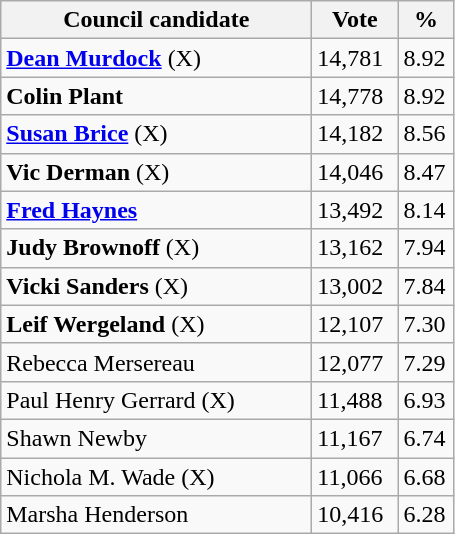<table class="wikitable">
<tr>
<th bgcolor="#DDDDFF" width="200px">Council candidate</th>
<th bgcolor="#DDDDFF" width="50px">Vote</th>
<th bgcolor="#DDDDFF" width="30px">%</th>
</tr>
<tr>
<td><strong><a href='#'>Dean Murdock</a></strong> (X)</td>
<td>14,781</td>
<td>8.92</td>
</tr>
<tr>
<td><strong>Colin Plant</strong></td>
<td>14,778</td>
<td>8.92</td>
</tr>
<tr>
<td><strong><a href='#'>Susan Brice</a></strong> (X)</td>
<td>14,182</td>
<td>8.56</td>
</tr>
<tr>
<td><strong>Vic Derman</strong> (X)</td>
<td>14,046</td>
<td>8.47</td>
</tr>
<tr>
<td><strong><a href='#'>Fred Haynes</a></strong></td>
<td>13,492</td>
<td>8.14</td>
</tr>
<tr>
<td><strong>Judy Brownoff</strong> (X)</td>
<td>13,162</td>
<td>7.94</td>
</tr>
<tr>
<td><strong>Vicki Sanders</strong> (X)</td>
<td>13,002</td>
<td>7.84</td>
</tr>
<tr>
<td><strong>Leif Wergeland</strong> (X)</td>
<td>12,107</td>
<td>7.30</td>
</tr>
<tr>
<td>Rebecca Mersereau</td>
<td>12,077</td>
<td>7.29</td>
</tr>
<tr>
<td>Paul Henry Gerrard (X)</td>
<td>11,488</td>
<td>6.93</td>
</tr>
<tr>
<td>Shawn Newby</td>
<td>11,167</td>
<td>6.74</td>
</tr>
<tr>
<td>Nichola M. Wade (X)</td>
<td>11,066</td>
<td>6.68</td>
</tr>
<tr>
<td>Marsha Henderson</td>
<td>10,416</td>
<td>6.28</td>
</tr>
</table>
